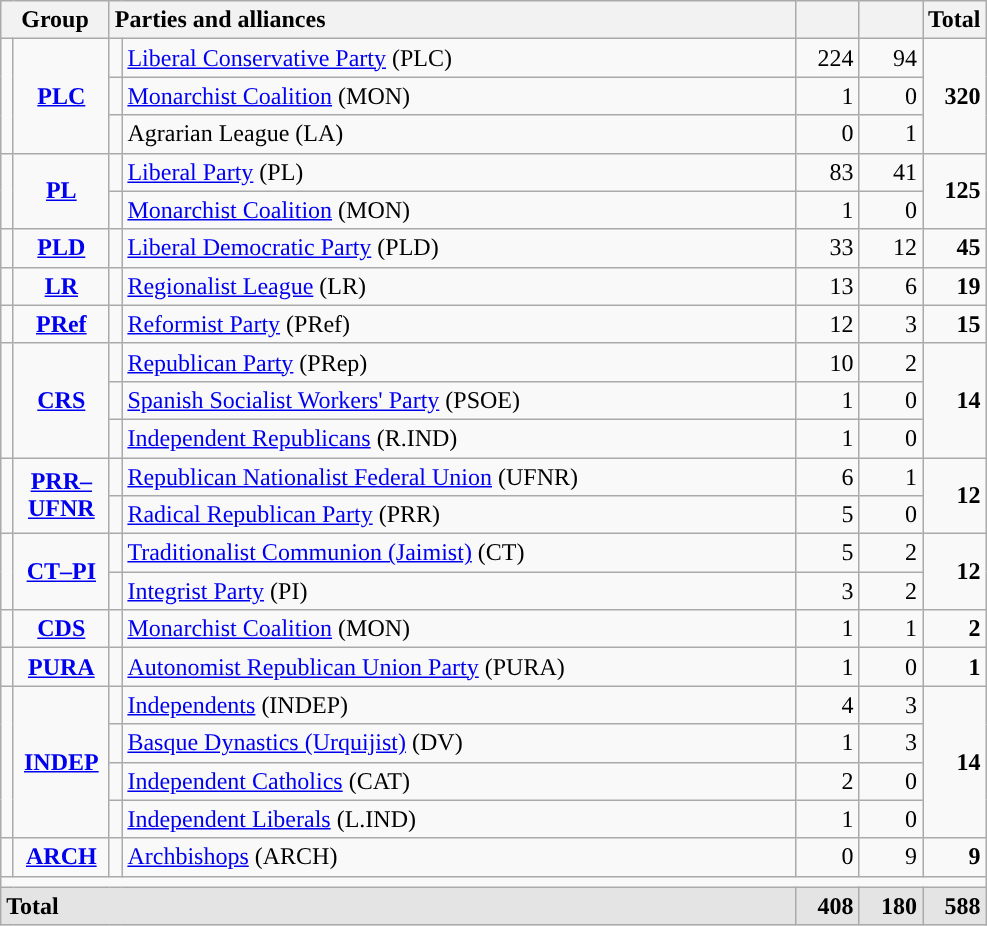<table class="wikitable" style="text-align:right;">
<tr>
<th colspan="2" width="65">Group</th>
<th style="text-align:left;" colspan="2" width="450">Parties and alliances</th>
<th width="35"></th>
<th width="35"></th>
<th width="35">Total</th>
</tr>
<tr>
<td rowspan="3" width="1"></td>
<td rowspan="3" align="center"><strong><a href='#'>PLC</a></strong></td>
<td width="1" style="color:inherit;background:"></td>
<td align="left"><a href='#'>Liberal Conservative Party</a> (PLC)</td>
<td>224</td>
<td>94</td>
<td rowspan="3"><strong>320</strong></td>
</tr>
<tr>
<td style="color:inherit;background:"></td>
<td align="left"><a href='#'>Monarchist Coalition</a> (MON)</td>
<td>1</td>
<td>0</td>
</tr>
<tr>
<td style="color:inherit;background:"></td>
<td align="left">Agrarian League (LA)</td>
<td>0</td>
<td>1</td>
</tr>
<tr>
<td rowspan="2" style="color:inherit;background:"></td>
<td rowspan="2" align="center"><strong><a href='#'>PL</a></strong></td>
<td style="color:inherit;background:"></td>
<td align="left"><a href='#'>Liberal Party</a> (PL)</td>
<td>83</td>
<td>41</td>
<td rowspan="2"><strong>125</strong></td>
</tr>
<tr>
<td style="color:inherit;background:"></td>
<td align="left"><a href='#'>Monarchist Coalition</a> (MON)</td>
<td>1</td>
<td>0</td>
</tr>
<tr>
<td style="color:inherit;background:"></td>
<td align="center"><strong><a href='#'>PLD</a></strong></td>
<td style="color:inherit;background:"></td>
<td align="left"><a href='#'>Liberal Democratic Party</a> (PLD)</td>
<td>33</td>
<td>12</td>
<td><strong>45</strong></td>
</tr>
<tr>
<td style="color:inherit;background:"></td>
<td align="center"><strong><a href='#'>LR</a></strong></td>
<td style="color:inherit;background:"></td>
<td align="left"><a href='#'>Regionalist League</a> (LR)</td>
<td>13</td>
<td>6</td>
<td><strong>19</strong></td>
</tr>
<tr>
<td style="color:inherit;background:"></td>
<td align="center"><strong><a href='#'>PRef</a></strong></td>
<td style="color:inherit;background:"></td>
<td align="left"><a href='#'>Reformist Party</a> (PRef)</td>
<td>12</td>
<td>3</td>
<td><strong>15</strong></td>
</tr>
<tr>
<td rowspan="3" style="color:inherit;background:"></td>
<td rowspan="3" align="center"><strong><a href='#'>CRS</a></strong></td>
<td style="color:inherit;background:"></td>
<td align="left"><a href='#'>Republican Party</a> (PRep)</td>
<td>10</td>
<td>2</td>
<td rowspan="3"><strong>14</strong></td>
</tr>
<tr>
<td style="color:inherit;background:"></td>
<td align="left"><a href='#'>Spanish Socialist Workers' Party</a> (PSOE)</td>
<td>1</td>
<td>0</td>
</tr>
<tr>
<td style="color:inherit;background:"></td>
<td align="left"><a href='#'>Independent Republicans</a> (R.IND)</td>
<td>1</td>
<td>0</td>
</tr>
<tr>
<td rowspan="2" style="color:inherit;background:"></td>
<td rowspan="2" align="center"><strong><a href='#'>PRR–<br>UFNR</a></strong></td>
<td style="color:inherit;background:"></td>
<td align="left"><a href='#'>Republican Nationalist Federal Union</a> (UFNR)</td>
<td>6</td>
<td>1</td>
<td rowspan="2"><strong>12</strong></td>
</tr>
<tr>
<td style="color:inherit;background:"></td>
<td align="left"><a href='#'>Radical Republican Party</a> (PRR)</td>
<td>5</td>
<td>0</td>
</tr>
<tr>
<td rowspan="2" style="color:inherit;background:"></td>
<td rowspan="2" align="center"><strong><a href='#'>CT–PI</a></strong></td>
<td style="color:inherit;background:"></td>
<td align="left"><a href='#'>Traditionalist Communion (Jaimist)</a> (CT)</td>
<td>5</td>
<td>2</td>
<td rowspan="2"><strong>12</strong></td>
</tr>
<tr>
<td style="color:inherit;background:"></td>
<td align="left"><a href='#'>Integrist Party</a> (PI)</td>
<td>3</td>
<td>2</td>
</tr>
<tr>
<td style="color:inherit;background:"></td>
<td align="center"><strong><a href='#'>CDS</a></strong></td>
<td style="color:inherit;background:"></td>
<td align="left"><a href='#'>Monarchist Coalition</a> (MON)</td>
<td>1</td>
<td>1</td>
<td><strong>2</strong></td>
</tr>
<tr>
<td style="color:inherit;background:"></td>
<td align="center"><strong><a href='#'>PURA</a></strong></td>
<td style="color:inherit;background:"></td>
<td align="left"><a href='#'>Autonomist Republican Union Party</a> (PURA)</td>
<td>1</td>
<td>0</td>
<td><strong>1</strong></td>
</tr>
<tr>
<td rowspan="4" style="color:inherit;background:"></td>
<td rowspan="4" align="center"><strong><a href='#'>INDEP</a></strong></td>
<td style="color:inherit;background:"></td>
<td align="left"><a href='#'>Independents</a> (INDEP)</td>
<td>4</td>
<td>3</td>
<td rowspan="4"><strong>14</strong></td>
</tr>
<tr>
<td style="color:inherit;background:"></td>
<td align="left"><a href='#'>Basque Dynastics (Urquijist)</a> (DV)</td>
<td>1</td>
<td>3</td>
</tr>
<tr>
<td style="color:inherit;background:"></td>
<td align="left"><a href='#'>Independent Catholics</a> (CAT)</td>
<td>2</td>
<td>0</td>
</tr>
<tr>
<td style="color:inherit;background:"></td>
<td align="left"><a href='#'>Independent Liberals</a> (L.IND)</td>
<td>1</td>
<td>0</td>
</tr>
<tr>
<td style="color:inherit;background:"></td>
<td align="center"><strong><a href='#'>ARCH</a></strong></td>
<td style="color:inherit;background:"></td>
<td align="left"><a href='#'>Archbishops</a> (ARCH)</td>
<td>0</td>
<td>9</td>
<td><strong>9</strong></td>
</tr>
<tr>
<td colspan="7"></td>
</tr>
<tr style="background:#E4E4E4; font-weight:bold;">
<td align="left" colspan="4">Total</td>
<td>408</td>
<td>180</td>
<td>588</td>
</tr>
</table>
